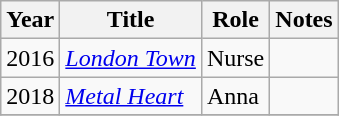<table class="wikitable">
<tr>
<th>Year</th>
<th>Title</th>
<th>Role</th>
<th>Notes</th>
</tr>
<tr>
<td>2016</td>
<td><em><a href='#'>London Town</a></em></td>
<td>Nurse</td>
<td></td>
</tr>
<tr>
<td>2018</td>
<td><em><a href='#'>Metal Heart</a></em></td>
<td>Anna</td>
<td></td>
</tr>
<tr>
</tr>
</table>
